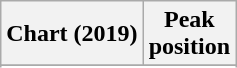<table class="wikitable plainrowheaders sortable" style="text-align:center;">
<tr>
<th scope="col">Chart (2019)</th>
<th scope="col">Peak<br>position</th>
</tr>
<tr>
</tr>
<tr>
</tr>
</table>
